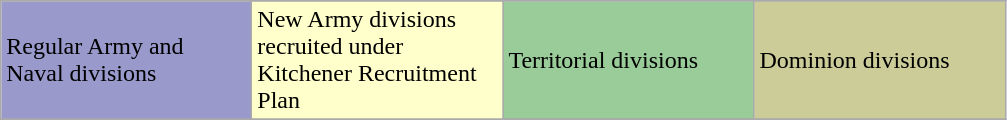<table class="wikitable">
<tr align = "center">
</tr>
<tr>
<td align="centre" style="background:#9999CC;" width="160pt">Regular Army and Naval divisions</td>
<td align="centre" style="background:#FFFFCC;" width="160pt">New Army divisions recruited under Kitchener Recruitment Plan</td>
<td align="centre" style="background:#99CC99" width="160pt">Territorial divisions</td>
<td align="centre" style="background:#CCCC99;" width="160pt">Dominion divisions</td>
</tr>
<tr>
</tr>
</table>
